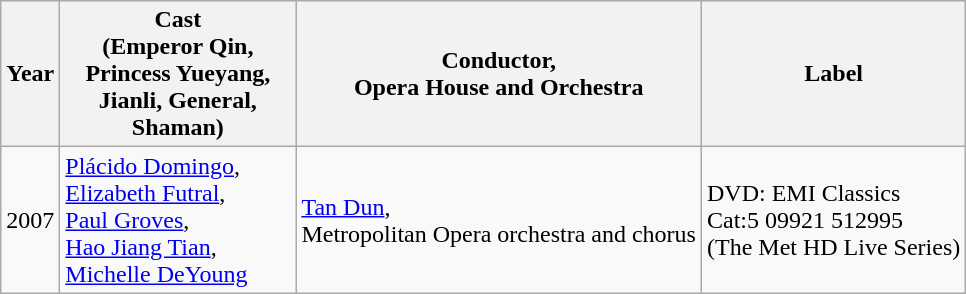<table class="wikitable">
<tr>
<th>Year</th>
<th style="width:150px;">Cast <br>(Emperor Qin, Princess Yueyang, Jianli, General, Shaman)</th>
<th>Conductor,<br> Opera House and Orchestra</th>
<th>Label</th>
</tr>
<tr>
<td>2007</td>
<td><a href='#'>Plácido Domingo</a>,<br><a href='#'>Elizabeth Futral</a>,<br><a href='#'>Paul Groves</a>,<br><a href='#'>Hao Jiang Tian</a>,<br><a href='#'>Michelle DeYoung</a></td>
<td><a href='#'>Tan Dun</a>,<br>Metropolitan Opera orchestra and chorus</td>
<td>DVD: EMI Classics<br>Cat:5 09921 512995<br>(The Met HD Live Series)</td>
</tr>
</table>
